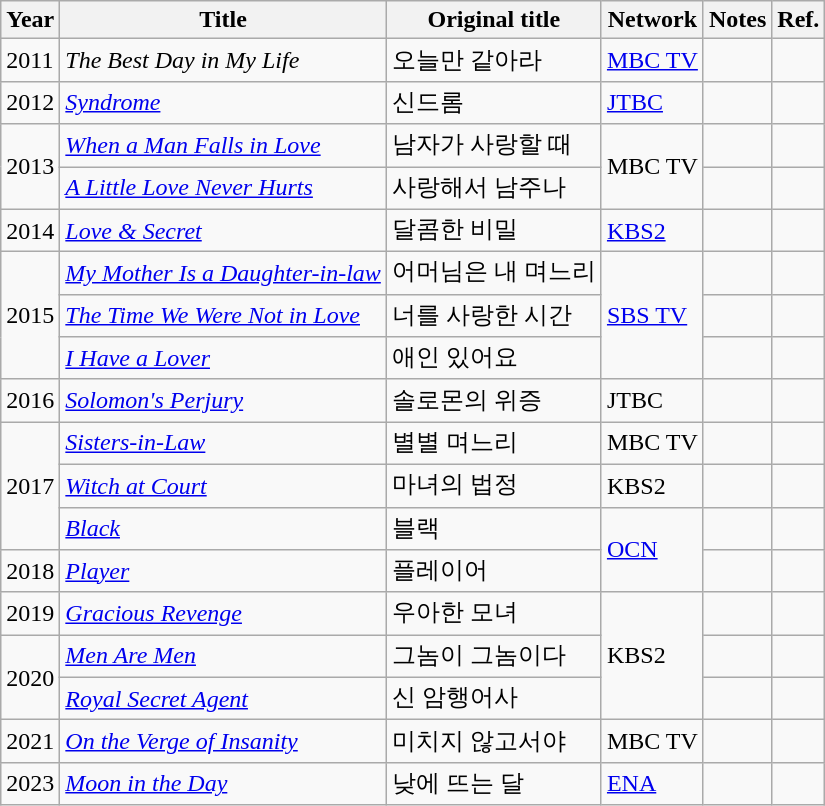<table class="wikitable">
<tr>
<th>Year</th>
<th>Title</th>
<th>Original title</th>
<th>Network</th>
<th>Notes</th>
<th>Ref.</th>
</tr>
<tr>
<td>2011</td>
<td><em>The Best Day in My Life</em></td>
<td>오늘만 같아라</td>
<td><a href='#'>MBC TV</a></td>
<td></td>
<td></td>
</tr>
<tr>
<td>2012</td>
<td><em><a href='#'>Syndrome</a></em></td>
<td>신드롬</td>
<td><a href='#'>JTBC</a></td>
<td></td>
<td></td>
</tr>
<tr>
<td rowspan="2">2013</td>
<td><em><a href='#'>When a Man Falls in Love</a></em></td>
<td>남자가 사랑할 때</td>
<td rowspan="2">MBC TV</td>
<td></td>
<td></td>
</tr>
<tr>
<td><em><a href='#'>A Little Love Never Hurts</a></em></td>
<td>사랑해서 남주나</td>
<td></td>
<td></td>
</tr>
<tr>
<td>2014</td>
<td><em><a href='#'>Love & Secret</a></em></td>
<td>달콤한 비밀</td>
<td><a href='#'>KBS2</a></td>
<td></td>
<td></td>
</tr>
<tr>
<td rowspan="3">2015</td>
<td><em><a href='#'>My Mother Is a Daughter-in-law</a></em></td>
<td>어머님은 내 며느리</td>
<td rowspan="3"><a href='#'>SBS TV</a></td>
<td></td>
<td></td>
</tr>
<tr>
<td><em><a href='#'>The Time We Were Not in Love</a></em></td>
<td>너를 사랑한 시간</td>
<td></td>
<td></td>
</tr>
<tr>
<td><em><a href='#'>I Have a Lover</a></em></td>
<td>애인 있어요</td>
<td></td>
<td></td>
</tr>
<tr>
<td>2016</td>
<td><em><a href='#'>Solomon's Perjury</a></em></td>
<td>솔로몬의 위증</td>
<td>JTBC</td>
<td></td>
<td></td>
</tr>
<tr>
<td rowspan="3">2017</td>
<td><em><a href='#'>Sisters-in-Law</a></em></td>
<td>별별 며느리</td>
<td>MBC TV</td>
<td></td>
<td></td>
</tr>
<tr>
<td><em><a href='#'>Witch at Court</a></em></td>
<td>마녀의 법정</td>
<td>KBS2</td>
<td></td>
<td></td>
</tr>
<tr>
<td><em><a href='#'>Black</a></em></td>
<td>블랙</td>
<td rowspan="2"><a href='#'>OCN</a></td>
<td></td>
<td></td>
</tr>
<tr>
<td>2018</td>
<td><em><a href='#'>Player</a></em></td>
<td>플레이어</td>
<td></td>
<td></td>
</tr>
<tr>
<td>2019</td>
<td><em><a href='#'>Gracious Revenge</a></em></td>
<td>우아한 모녀</td>
<td rowspan="3">KBS2</td>
<td></td>
<td></td>
</tr>
<tr>
<td rowspan="2">2020</td>
<td><em><a href='#'>Men Are Men</a></em></td>
<td>그놈이 그놈이다</td>
<td></td>
<td></td>
</tr>
<tr>
<td><em><a href='#'>Royal Secret Agent</a></em></td>
<td>신 암행어사</td>
<td></td>
<td></td>
</tr>
<tr>
<td>2021</td>
<td><em><a href='#'>On the Verge of Insanity</a></em></td>
<td>미치지 않고서야</td>
<td>MBC TV</td>
<td></td>
<td></td>
</tr>
<tr>
<td>2023</td>
<td><em><a href='#'>Moon in the Day</a></em></td>
<td>낮에 뜨는 달</td>
<td><a href='#'>ENA</a></td>
<td></td>
<td></td>
</tr>
</table>
